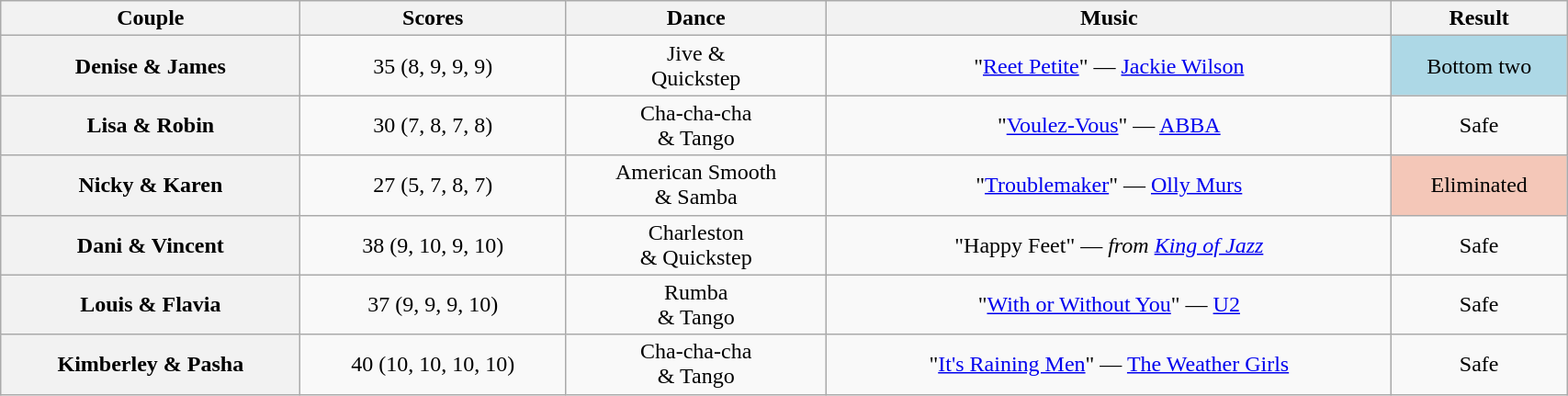<table class="wikitable sortable" style="text-align:center; width:90%">
<tr>
<th scope="col">Couple</th>
<th scope="col">Scores</th>
<th scope="col" class="unsortable">Dance</th>
<th scope="col" class="unsortable">Music</th>
<th scope="col" class="unsortable">Result</th>
</tr>
<tr>
<th scope="row">Denise & James</th>
<td>35 (8, 9, 9, 9)</td>
<td>Jive &<br>Quickstep</td>
<td>"<a href='#'>Reet Petite</a>" — <a href='#'>Jackie Wilson</a></td>
<td bgcolor="lightblue">Bottom two</td>
</tr>
<tr>
<th scope="row">Lisa & Robin</th>
<td>30 (7, 8, 7, 8)</td>
<td>Cha-cha-cha<br>& Tango</td>
<td>"<a href='#'>Voulez-Vous</a>" — <a href='#'>ABBA</a></td>
<td>Safe</td>
</tr>
<tr>
<th scope="row">Nicky & Karen</th>
<td>27 (5, 7, 8, 7)</td>
<td>American Smooth<br>& Samba</td>
<td>"<a href='#'>Troublemaker</a>" — <a href='#'>Olly Murs</a></td>
<td bgcolor="f4c7b8">Eliminated</td>
</tr>
<tr>
<th scope="row">Dani & Vincent</th>
<td>38 (9, 10, 9, 10)</td>
<td>Charleston<br>& Quickstep</td>
<td>"Happy Feet" — <em>from <a href='#'>King of Jazz</a></em></td>
<td>Safe</td>
</tr>
<tr>
<th scope="row">Louis & Flavia</th>
<td>37 (9, 9, 9, 10)</td>
<td>Rumba<br>& Tango</td>
<td>"<a href='#'>With or Without You</a>" — <a href='#'>U2</a></td>
<td>Safe</td>
</tr>
<tr>
<th scope="row">Kimberley & Pasha</th>
<td>40 (10, 10, 10, 10)</td>
<td>Cha-cha-cha<br>& Tango</td>
<td>"<a href='#'>It's Raining Men</a>" — <a href='#'>The Weather Girls</a></td>
<td>Safe</td>
</tr>
</table>
